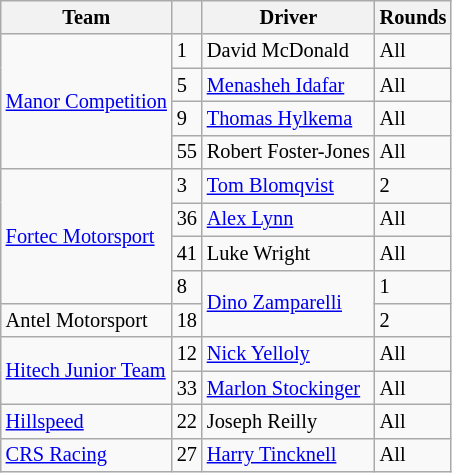<table class="wikitable" style="font-size: 85%;">
<tr>
<th>Team</th>
<th></th>
<th>Driver</th>
<th>Rounds</th>
</tr>
<tr>
<td rowspan=4><a href='#'>Manor Competition</a></td>
<td>1</td>
<td> David McDonald</td>
<td>All</td>
</tr>
<tr>
<td>5</td>
<td> <a href='#'>Menasheh Idafar</a></td>
<td>All</td>
</tr>
<tr>
<td>9</td>
<td> <a href='#'>Thomas Hylkema</a></td>
<td>All</td>
</tr>
<tr>
<td>55</td>
<td> Robert Foster-Jones</td>
<td>All</td>
</tr>
<tr>
<td rowspan=4><a href='#'>Fortec Motorsport</a></td>
<td>3</td>
<td> <a href='#'>Tom Blomqvist</a></td>
<td>2</td>
</tr>
<tr>
<td>36</td>
<td> <a href='#'>Alex Lynn</a></td>
<td>All</td>
</tr>
<tr>
<td>41</td>
<td> Luke Wright</td>
<td>All</td>
</tr>
<tr>
<td>8</td>
<td rowspan=2> <a href='#'>Dino Zamparelli</a></td>
<td>1</td>
</tr>
<tr>
<td>Antel Motorsport</td>
<td>18</td>
<td>2</td>
</tr>
<tr>
<td rowspan=2><a href='#'>Hitech Junior Team</a></td>
<td>12</td>
<td> <a href='#'>Nick Yelloly</a></td>
<td>All</td>
</tr>
<tr>
<td>33</td>
<td> <a href='#'>Marlon Stockinger</a></td>
<td>All</td>
</tr>
<tr>
<td><a href='#'>Hillspeed</a></td>
<td>22</td>
<td> Joseph Reilly</td>
<td>All</td>
</tr>
<tr>
<td><a href='#'>CRS Racing</a></td>
<td>27</td>
<td> <a href='#'>Harry Tincknell</a></td>
<td>All</td>
</tr>
</table>
